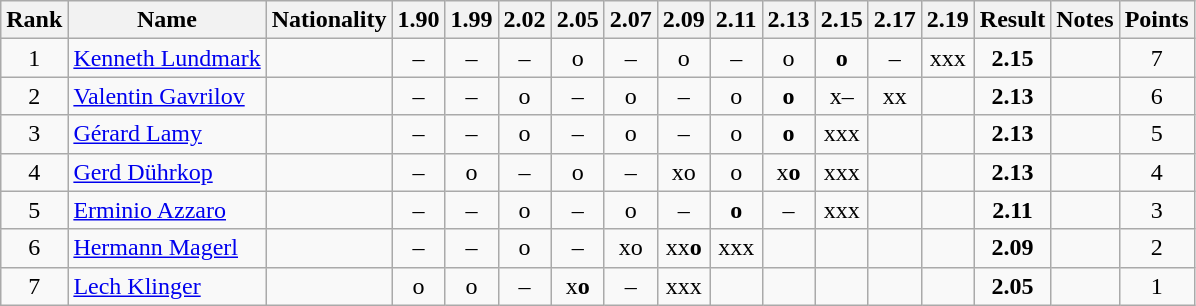<table class="wikitable sortable" style="text-align:center">
<tr>
<th>Rank</th>
<th>Name</th>
<th>Nationality</th>
<th>1.90</th>
<th>1.99</th>
<th>2.02</th>
<th>2.05</th>
<th>2.07</th>
<th>2.09</th>
<th>2.11</th>
<th>2.13</th>
<th>2.15</th>
<th>2.17</th>
<th>2.19</th>
<th>Result</th>
<th>Notes</th>
<th>Points</th>
</tr>
<tr>
<td>1</td>
<td align=left><a href='#'>Kenneth Lundmark</a></td>
<td align=left></td>
<td>–</td>
<td>–</td>
<td>–</td>
<td>o</td>
<td>–</td>
<td>o</td>
<td>–</td>
<td>o</td>
<td><strong>o</strong></td>
<td>–</td>
<td>xxx</td>
<td><strong>2.15</strong></td>
<td></td>
<td>7</td>
</tr>
<tr>
<td>2</td>
<td align=left><a href='#'>Valentin Gavrilov</a></td>
<td align=left></td>
<td>–</td>
<td>–</td>
<td>o</td>
<td>–</td>
<td>o</td>
<td>–</td>
<td>o</td>
<td><strong>o</strong></td>
<td>x–</td>
<td>xx</td>
<td></td>
<td><strong>2.13</strong></td>
<td></td>
<td>6</td>
</tr>
<tr>
<td>3</td>
<td align=left><a href='#'>Gérard Lamy</a></td>
<td align=left></td>
<td>–</td>
<td>–</td>
<td>o</td>
<td>–</td>
<td>o</td>
<td>–</td>
<td>o</td>
<td><strong>o</strong></td>
<td>xxx</td>
<td></td>
<td></td>
<td><strong>2.13</strong></td>
<td></td>
<td>5</td>
</tr>
<tr>
<td>4</td>
<td align=left><a href='#'>Gerd Dührkop</a></td>
<td align=left></td>
<td>–</td>
<td>o</td>
<td>–</td>
<td>o</td>
<td>–</td>
<td>xo</td>
<td>o</td>
<td>x<strong>o</strong></td>
<td>xxx</td>
<td></td>
<td></td>
<td><strong>2.13</strong></td>
<td></td>
<td>4</td>
</tr>
<tr>
<td>5</td>
<td align=left><a href='#'>Erminio Azzaro</a></td>
<td align=left></td>
<td>–</td>
<td>–</td>
<td>o</td>
<td>–</td>
<td>o</td>
<td>–</td>
<td><strong>o</strong></td>
<td>–</td>
<td>xxx</td>
<td></td>
<td></td>
<td><strong>2.11</strong></td>
<td></td>
<td>3</td>
</tr>
<tr>
<td>6</td>
<td align=left><a href='#'>Hermann Magerl</a></td>
<td align=left></td>
<td>–</td>
<td>–</td>
<td>o</td>
<td>–</td>
<td>xo</td>
<td>xx<strong>o</strong></td>
<td>xxx</td>
<td></td>
<td></td>
<td></td>
<td></td>
<td><strong>2.09</strong></td>
<td></td>
<td>2</td>
</tr>
<tr>
<td>7</td>
<td align=left><a href='#'>Lech Klinger</a></td>
<td align=left></td>
<td>o</td>
<td>o</td>
<td>–</td>
<td>x<strong>o</strong></td>
<td>–</td>
<td>xxx</td>
<td></td>
<td></td>
<td></td>
<td></td>
<td></td>
<td><strong>2.05</strong></td>
<td></td>
<td>1</td>
</tr>
</table>
